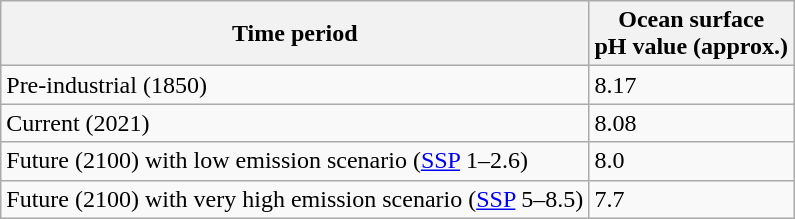<table class="wikitable">
<tr>
<th>Time period</th>
<th>Ocean surface<br>pH value (approx.)</th>
</tr>
<tr>
<td>Pre-industrial (1850)</td>
<td>8.17</td>
</tr>
<tr>
<td>Current (2021)</td>
<td>8.08</td>
</tr>
<tr>
<td>Future (2100) with low emission scenario (<a href='#'>SSP</a> 1–2.6)</td>
<td>8.0</td>
</tr>
<tr>
<td>Future (2100) with very high emission scenario (<a href='#'>SSP</a> 5–8.5)</td>
<td>7.7</td>
</tr>
</table>
